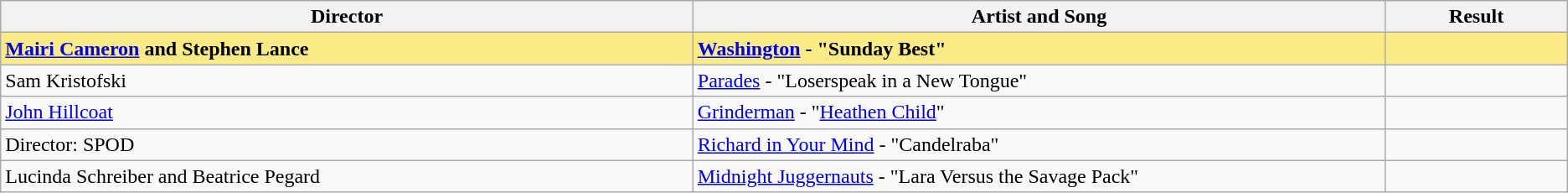<table class="sortable wikitable">
<tr>
<th width="19%">Director</th>
<th width="19%">Artist and Song</th>
<th width="5%">Result</th>
</tr>
<tr style="background:#FAEB86">
<td><strong><a href='#'>Mairi Cameron</a> and Stephen Lance</strong></td>
<td><strong><a href='#'>Washington</a> - "Sunday Best"</strong></td>
<td></td>
</tr>
<tr>
<td>Sam Kristofski</td>
<td><a href='#'>Parades</a> - "Loserspeak in a New Tongue"</td>
<td></td>
</tr>
<tr>
<td><a href='#'>John Hillcoat</a></td>
<td><a href='#'>Grinderman</a> - "<a href='#'>Heathen Child</a>"</td>
<td></td>
</tr>
<tr>
<td>Director: SPOD</td>
<td><a href='#'>Richard in Your Mind</a> - "Candelraba"</td>
<td></td>
</tr>
<tr>
<td>Lucinda Schreiber and Beatrice Pegard</td>
<td><a href='#'>Midnight Juggernauts</a> - "Lara Versus the Savage Pack"</td>
<td></td>
</tr>
</table>
